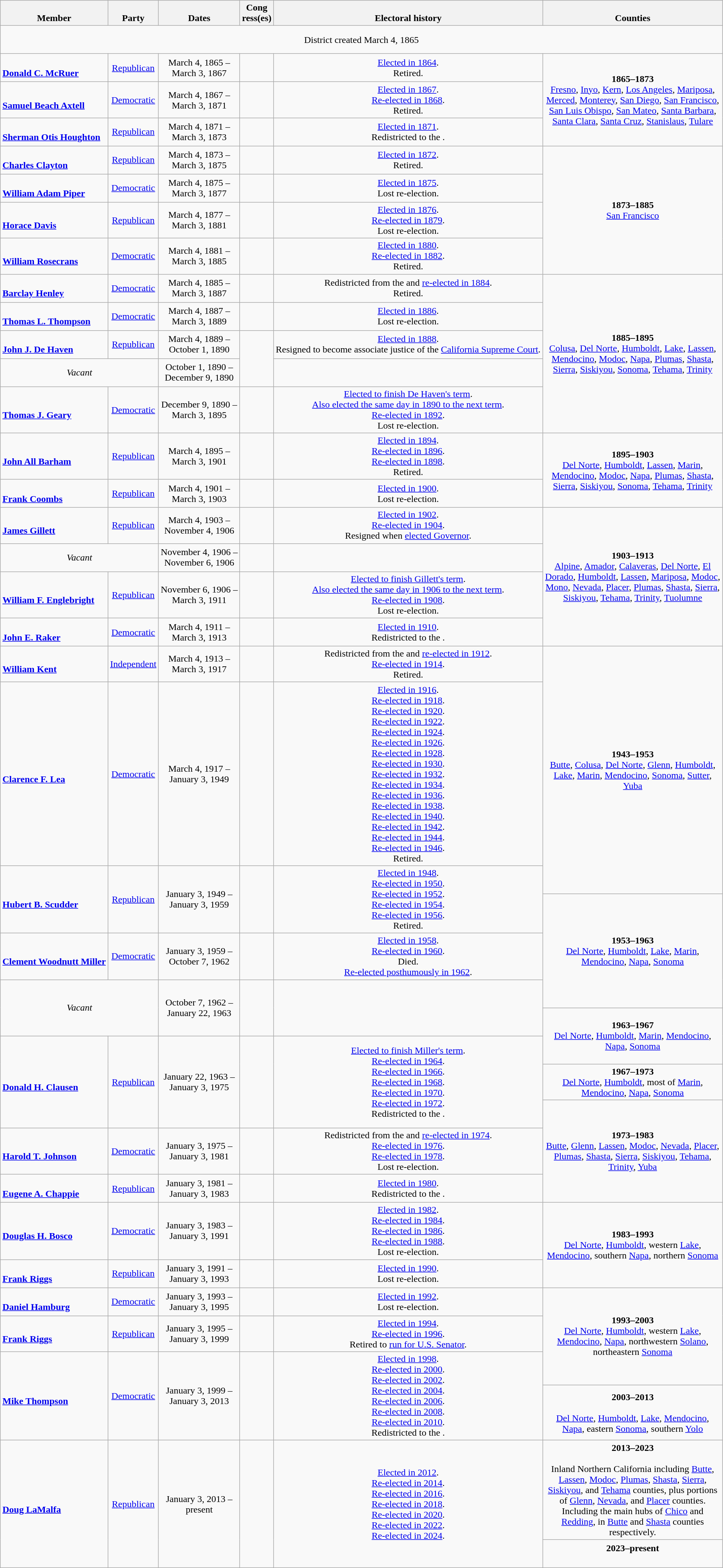<table class=wikitable style="text-align:center">
<tr valign=bottom>
<th>Member</th>
<th>Party</th>
<th>Dates</th>
<th>Cong<br>ress(es)</th>
<th>Electoral history</th>
<th width=300px>Counties</th>
</tr>
<tr style="height:3em">
<td colspan=6>District created March 4, 1865</td>
</tr>
<tr style="height:3em">
<td align=left><br><strong><a href='#'>Donald C. McRuer</a></strong><br></td>
<td><a href='#'>Republican</a></td>
<td nowrap>March 4, 1865 –<br>March 3, 1867</td>
<td></td>
<td><a href='#'>Elected in 1864</a>.<br>Retired.</td>
<td rowspan=3><strong>1865–1873</strong><br><a href='#'>Fresno</a>, <a href='#'>Inyo</a>, <a href='#'>Kern</a>, <a href='#'>Los Angeles</a>, <a href='#'>Mariposa</a>, <a href='#'>Merced</a>, <a href='#'>Monterey</a>, <a href='#'>San Diego</a>, <a href='#'>San Francisco</a>, <a href='#'>San Luis Obispo</a>, <a href='#'>San Mateo</a>, <a href='#'>Santa Barbara</a>, <a href='#'>Santa Clara</a>, <a href='#'>Santa Cruz</a>, <a href='#'>Stanislaus</a>, <a href='#'>Tulare</a></td>
</tr>
<tr style="height:3em">
<td align=left><br><strong><a href='#'>Samuel Beach Axtell</a></strong><br></td>
<td><a href='#'>Democratic</a></td>
<td nowrap>March 4, 1867 –<br>March 3, 1871</td>
<td></td>
<td><a href='#'>Elected in 1867</a>.<br><a href='#'>Re-elected in 1868</a>.<br>Retired.</td>
</tr>
<tr style="height:3em">
<td align=left><br><strong><a href='#'>Sherman Otis Houghton</a></strong><br></td>
<td><a href='#'>Republican</a></td>
<td nowrap>March 4, 1871 –<br>March 3, 1873</td>
<td></td>
<td><a href='#'>Elected in 1871</a>.<br>Redistricted to the .</td>
</tr>
<tr style="height:3em">
<td align=left><br><strong><a href='#'>Charles Clayton</a></strong><br></td>
<td><a href='#'>Republican</a></td>
<td nowrap>March 4, 1873 –<br>March 3, 1875</td>
<td></td>
<td><a href='#'>Elected in 1872</a>.<br>Retired.</td>
<td rowspan=4><strong>1873–1885</strong><br><a href='#'>San Francisco</a></td>
</tr>
<tr style="height:3em">
<td align=left><br><strong><a href='#'>William Adam Piper</a></strong><br></td>
<td><a href='#'>Democratic</a></td>
<td nowrap>March 4, 1875 –<br>March 3, 1877</td>
<td></td>
<td><a href='#'>Elected in 1875</a>.<br>Lost re-election.</td>
</tr>
<tr style="height:3em">
<td align=left><br><strong><a href='#'>Horace Davis</a></strong><br></td>
<td><a href='#'>Republican</a></td>
<td nowrap>March 4, 1877 –<br>March 3, 1881</td>
<td></td>
<td><a href='#'>Elected in 1876</a>.<br><a href='#'>Re-elected in 1879</a>.<br>Lost re-election.</td>
</tr>
<tr style="height:3em">
<td align=left><br><strong><a href='#'>William Rosecrans</a></strong><br></td>
<td><a href='#'>Democratic</a></td>
<td nowrap>March 4, 1881 –<br>March 3, 1885</td>
<td></td>
<td><a href='#'>Elected in 1880</a>.<br><a href='#'>Re-elected in 1882</a>.<br>Retired.</td>
</tr>
<tr style="height:3em">
<td align=left><br><strong><a href='#'>Barclay Henley</a></strong><br></td>
<td><a href='#'>Democratic</a></td>
<td nowrap>March 4, 1885 –<br>March 3, 1887</td>
<td></td>
<td>Redistricted from the  and <a href='#'>re-elected in 1884</a>.<br>Retired.</td>
<td rowspan=5><strong>1885–1895</strong><br><a href='#'>Colusa</a>, <a href='#'>Del Norte</a>, <a href='#'>Humboldt</a>, <a href='#'>Lake</a>, <a href='#'>Lassen</a>, <a href='#'>Mendocino</a>, <a href='#'>Modoc</a>, <a href='#'>Napa</a>, <a href='#'>Plumas</a>, <a href='#'>Shasta</a>, <a href='#'>Sierra</a>, <a href='#'>Siskiyou</a>, <a href='#'>Sonoma</a>, <a href='#'>Tehama</a>, <a href='#'>Trinity</a></td>
</tr>
<tr style="height:3em">
<td align=left><br><strong><a href='#'>Thomas L. Thompson</a></strong><br></td>
<td><a href='#'>Democratic</a></td>
<td nowrap>March 4, 1887 –<br>March 3, 1889</td>
<td></td>
<td><a href='#'>Elected in 1886</a>.<br>Lost re-election.</td>
</tr>
<tr style="height:3em">
<td align=left><br><strong><a href='#'>John J. De Haven</a></strong><br></td>
<td><a href='#'>Republican</a></td>
<td nowrap>March 4, 1889 –<br>October 1, 1890</td>
<td rowspan=2></td>
<td><a href='#'>Elected in 1888</a>.<br>Resigned to become associate justice of the <a href='#'>California Supreme Court</a>.</td>
</tr>
<tr style="height:3em">
<td colspan=2><em>Vacant</em></td>
<td nowrap>October 1, 1890 –<br>December 9, 1890</td>
</tr>
<tr style="height:3em">
<td align=left><br><strong><a href='#'>Thomas J. Geary</a></strong><br></td>
<td><a href='#'>Democratic</a></td>
<td nowrap>December 9, 1890 –<br>March 3, 1895</td>
<td></td>
<td><a href='#'>Elected to finish De Haven's term</a>.<br><a href='#'>Also elected the same day in 1890 to the next term</a>.<br><a href='#'>Re-elected in 1892</a>.<br>Lost re-election.</td>
</tr>
<tr style="height:3em">
<td align=left><br><strong><a href='#'>John All Barham</a></strong><br></td>
<td><a href='#'>Republican</a></td>
<td nowrap>March 4, 1895 –<br>March 3, 1901</td>
<td></td>
<td><a href='#'>Elected in 1894</a>.<br><a href='#'>Re-elected in 1896</a>.<br><a href='#'>Re-elected in 1898</a>.<br>Retired.</td>
<td rowspan=2><strong>1895–1903</strong><br><a href='#'>Del Norte</a>, <a href='#'>Humboldt</a>, <a href='#'>Lassen</a>, <a href='#'>Marin</a>, <a href='#'>Mendocino</a>, <a href='#'>Modoc</a>, <a href='#'>Napa</a>, <a href='#'>Plumas</a>, <a href='#'>Shasta</a>, <a href='#'>Sierra</a>, <a href='#'>Siskiyou</a>, <a href='#'>Sonoma</a>, <a href='#'>Tehama</a>, <a href='#'>Trinity</a></td>
</tr>
<tr style="height:3em">
<td align=left><br><strong><a href='#'>Frank Coombs</a></strong><br></td>
<td><a href='#'>Republican</a></td>
<td nowrap>March 4, 1901 –<br>March 3, 1903</td>
<td></td>
<td><a href='#'>Elected in 1900</a>.<br>Lost re-election.</td>
</tr>
<tr style="height:3em">
<td align=left><br><strong><a href='#'>James Gillett</a></strong><br></td>
<td><a href='#'>Republican</a></td>
<td nowrap>March 4, 1903 –<br>November 4, 1906</td>
<td></td>
<td><a href='#'>Elected in 1902</a>.<br><a href='#'>Re-elected in 1904</a>.<br>Resigned when <a href='#'>elected Governor</a>.</td>
<td rowspan=4><strong>1903–1913</strong><br><a href='#'>Alpine</a>, <a href='#'>Amador</a>, <a href='#'>Calaveras</a>, <a href='#'>Del Norte</a>, <a href='#'>El Dorado</a>, <a href='#'>Humboldt</a>, <a href='#'>Lassen</a>, <a href='#'>Mariposa</a>, <a href='#'>Modoc</a>, <a href='#'>Mono</a>, <a href='#'>Nevada</a>, <a href='#'>Placer</a>, <a href='#'>Plumas</a>, <a href='#'>Shasta</a>, <a href='#'>Sierra</a>, <a href='#'>Siskiyou</a>, <a href='#'>Tehama</a>, <a href='#'>Trinity</a>, <a href='#'>Tuolumne</a></td>
</tr>
<tr style="height:3em">
<td colspan=2><em>Vacant</em></td>
<td nowrap>November 4, 1906 –<br>November 6, 1906</td>
<td></td>
</tr>
<tr style="height:3em">
<td align=left><br><strong><a href='#'>William F. Englebright</a></strong><br></td>
<td><a href='#'>Republican</a></td>
<td nowrap>November 6, 1906 –<br>March 3, 1911</td>
<td></td>
<td><a href='#'>Elected to finish Gillett's term</a>.<br><a href='#'>Also elected the same day in 1906 to the next term</a>.<br><a href='#'>Re-elected in 1908</a>.<br>Lost re-election.</td>
</tr>
<tr style="height:3em">
<td align=left><br><strong><a href='#'>John E. Raker</a></strong><br></td>
<td><a href='#'>Democratic</a></td>
<td nowrap>March 4, 1911 –<br>March 3, 1913</td>
<td></td>
<td><a href='#'>Elected in 1910</a>.<br>Redistricted to the .</td>
</tr>
<tr style="height:3em">
<td align=left><br><strong><a href='#'>William Kent</a></strong><br></td>
<td><a href='#'>Independent</a></td>
<td nowrap>March 4, 1913 –<br>March 3, 1917</td>
<td></td>
<td>Redistricted from the  and <a href='#'>re-elected in 1912</a>.<br><a href='#'>Re-elected in 1914</a>.<br>Retired.</td>
<td rowspan=3><strong>1943–1953</strong><br><a href='#'>Butte</a>, <a href='#'>Colusa</a>, <a href='#'>Del Norte</a>, <a href='#'>Glenn</a>, <a href='#'>Humboldt</a>, <a href='#'>Lake</a>, <a href='#'>Marin</a>, <a href='#'>Mendocino</a>, <a href='#'>Sonoma</a>, <a href='#'>Sutter</a>, <a href='#'>Yuba</a></td>
</tr>
<tr style="height:3em">
<td align=left><br><strong><a href='#'>Clarence F. Lea</a></strong><br></td>
<td><a href='#'>Democratic</a></td>
<td nowrap>March 4, 1917 –<br>January 3, 1949</td>
<td></td>
<td><a href='#'>Elected in 1916</a>.<br><a href='#'>Re-elected in 1918</a>.<br><a href='#'>Re-elected in 1920</a>.<br><a href='#'>Re-elected in 1922</a>.<br><a href='#'>Re-elected in 1924</a>.<br><a href='#'>Re-elected in 1926</a>.<br><a href='#'>Re-elected in 1928</a>.<br><a href='#'>Re-elected in 1930</a>.<br><a href='#'>Re-elected in 1932</a>.<br><a href='#'>Re-elected in 1934</a>.<br><a href='#'>Re-elected in 1936</a>.<br><a href='#'>Re-elected in 1938</a>.<br><a href='#'>Re-elected in 1940</a>.<br><a href='#'>Re-elected in 1942</a>.<br><a href='#'>Re-elected in 1944</a>.<br><a href='#'>Re-elected in 1946</a>.<br>Retired.</td>
</tr>
<tr style="height:3em">
<td align=left rowspan=2><br><strong><a href='#'>Hubert B. Scudder</a></strong><br></td>
<td rowspan=2 ><a href='#'>Republican</a></td>
<td rowspan=2 nowrap>January 3, 1949 –<br>January 3, 1959</td>
<td rowspan=2></td>
<td rowspan=2><a href='#'>Elected in 1948</a>.<br><a href='#'>Re-elected in 1950</a>.<br><a href='#'>Re-elected in 1952</a>.<br><a href='#'>Re-elected in 1954</a>.<br><a href='#'>Re-elected in 1956</a>.<br>Retired.</td>
</tr>
<tr style="height:3em">
<td rowspan=3><strong>1953–1963</strong><br><a href='#'>Del Norte</a>, <a href='#'>Humboldt</a>, <a href='#'>Lake</a>, <a href='#'>Marin</a>, <a href='#'>Mendocino</a>, <a href='#'>Napa</a>, <a href='#'>Sonoma</a></td>
</tr>
<tr style="height:3em">
<td align=left><br><strong><a href='#'>Clement Woodnutt Miller</a></strong><br></td>
<td><a href='#'>Democratic</a></td>
<td nowrap>January 3, 1959 –<br>October 7, 1962</td>
<td></td>
<td><a href='#'>Elected in 1958</a>.<br><a href='#'>Re-elected in 1960</a>.<br>Died.<br><a href='#'>Re-elected posthumously in 1962</a>.</td>
</tr>
<tr style="height:3em">
<td rowspan=2 colspan=2><em>Vacant</em></td>
<td rowspan=2 nowrap>October 7, 1962 –<br>January 22, 1963</td>
<td rowspan=2></td>
<td rowspan=2> </td>
</tr>
<tr style="height:3em">
<td rowspan=2><strong>1963–1967</strong><br><a href='#'>Del Norte</a>, <a href='#'>Humboldt</a>, <a href='#'>Marin</a>, <a href='#'>Mendocino</a>, <a href='#'>Napa</a>, <a href='#'>Sonoma</a></td>
</tr>
<tr style="height:3em">
<td align=left rowspan=3><br><strong><a href='#'>Donald H. Clausen</a></strong><br></td>
<td rowspan=3 ><a href='#'>Republican</a></td>
<td rowspan=3 nowrap>January 22, 1963 –<br>January 3, 1975</td>
<td rowspan=3></td>
<td rowspan=3><a href='#'>Elected to finish Miller's term</a>.<br><a href='#'>Re-elected in 1964</a>.<br><a href='#'>Re-elected in 1966</a>.<br><a href='#'>Re-elected in 1968</a>.<br><a href='#'>Re-elected in 1970</a>.<br><a href='#'>Re-elected in 1972</a>.<br>Redistricted to the .</td>
</tr>
<tr style="height:3em">
<td><strong>1967–1973</strong><br><a href='#'>Del Norte</a>, <a href='#'>Humboldt</a>, most of <a href='#'>Marin</a>, <a href='#'>Mendocino</a>, <a href='#'>Napa</a>, <a href='#'>Sonoma</a></td>
</tr>
<tr style="height:3em">
<td rowspan=3><strong>1973–1983</strong><br><a href='#'>Butte</a>, <a href='#'>Glenn</a>, <a href='#'>Lassen</a>, <a href='#'>Modoc</a>, <a href='#'>Nevada</a>, <a href='#'>Placer</a>, <a href='#'>Plumas</a>, <a href='#'>Shasta</a>, <a href='#'>Sierra</a>, <a href='#'>Siskiyou</a>, <a href='#'>Tehama</a>, <a href='#'>Trinity</a>, <a href='#'>Yuba</a></td>
</tr>
<tr style="height:3em">
<td align=left><br><strong><a href='#'>Harold T. Johnson</a></strong><br></td>
<td><a href='#'>Democratic</a></td>
<td nowrap>January 3, 1975 –<br>January 3, 1981</td>
<td></td>
<td>Redistricted from the  and <a href='#'>re-elected in 1974</a>.<br><a href='#'>Re-elected in 1976</a>.<br><a href='#'>Re-elected in 1978</a>.<br>Lost re-election.</td>
</tr>
<tr style="height:3em">
<td align=left><br><strong><a href='#'>Eugene A. Chappie</a></strong><br></td>
<td><a href='#'>Republican</a></td>
<td nowrap>January 3, 1981 –<br>January 3, 1983</td>
<td></td>
<td><a href='#'>Elected in 1980</a>.<br>Redistricted to the .</td>
</tr>
<tr style="height:3em">
<td align=left><br><strong><a href='#'>Douglas H. Bosco</a></strong><br></td>
<td><a href='#'>Democratic</a></td>
<td nowrap>January 3, 1983 –<br>January 3, 1991</td>
<td></td>
<td><a href='#'>Elected in 1982</a>.<br><a href='#'>Re-elected in 1984</a>.<br><a href='#'>Re-elected in 1986</a>.<br><a href='#'>Re-elected in 1988</a>.<br>Lost re-election.</td>
<td rowspan=2><strong>1983–1993</strong><br><a href='#'>Del Norte</a>, <a href='#'>Humboldt</a>, western <a href='#'>Lake</a>, <a href='#'>Mendocino</a>, southern <a href='#'>Napa</a>, northern <a href='#'>Sonoma</a></td>
</tr>
<tr style="height:3em">
<td align=left><br><strong><a href='#'>Frank Riggs</a></strong><br></td>
<td><a href='#'>Republican</a></td>
<td nowrap>January 3, 1991 –<br>January 3, 1993</td>
<td></td>
<td><a href='#'>Elected in 1990</a>.<br>Lost re-election.</td>
</tr>
<tr style="height:3em">
<td align=left><br><strong><a href='#'>Daniel Hamburg</a></strong><br></td>
<td><a href='#'>Democratic</a></td>
<td nowrap>January 3, 1993 –<br>January 3, 1995</td>
<td></td>
<td><a href='#'>Elected in 1992</a>.<br>Lost re-election.</td>
<td rowspan=3><strong>1993–2003</strong><br><a href='#'>Del Norte</a>, <a href='#'>Humboldt</a>, western <a href='#'>Lake</a>, <a href='#'>Mendocino</a>, <a href='#'>Napa</a>, northwestern <a href='#'>Solano</a>, northeastern <a href='#'>Sonoma</a></td>
</tr>
<tr style="height:3em">
<td align=left><br><strong><a href='#'>Frank Riggs</a></strong><br></td>
<td><a href='#'>Republican</a></td>
<td nowrap>January 3, 1995 –<br>January 3, 1999</td>
<td></td>
<td><a href='#'>Elected in 1994</a>.<br><a href='#'>Re-elected in 1996</a>.<br>Retired to <a href='#'>run for U.S. Senator</a>.</td>
</tr>
<tr style="height:3em">
<td align=left rowspan=2><br><strong><a href='#'>Mike Thompson</a></strong><br></td>
<td rowspan=2 ><a href='#'>Democratic</a></td>
<td rowspan=2 nowrap>January 3, 1999 –<br>January 3, 2013</td>
<td rowspan=2></td>
<td rowspan=2><a href='#'>Elected in 1998</a>.<br><a href='#'>Re-elected in 2000</a>.<br><a href='#'>Re-elected in 2002</a>.<br><a href='#'>Re-elected in 2004</a>.<br><a href='#'>Re-elected in 2006</a>.<br><a href='#'>Re-elected in 2008</a>.<br><a href='#'>Re-elected in 2010</a>.<br>Redistricted to the .</td>
</tr>
<tr style="height:3em">
<td><strong>2003–2013</strong><br><br><a href='#'>Del Norte</a>, <a href='#'>Humboldt</a>, <a href='#'>Lake</a>, <a href='#'>Mendocino</a>, <a href='#'>Napa</a>, eastern <a href='#'>Sonoma</a>, southern <a href='#'>Yolo</a></td>
</tr>
<tr style="height:3em">
<td rowspan=2 align=left><br><strong><a href='#'>Doug LaMalfa</a></strong><br></td>
<td rowspan=2 ><a href='#'>Republican</a></td>
<td rowspan=2 nowrap>January 3, 2013 –<br>present</td>
<td rowspan=2></td>
<td rowspan=2><a href='#'>Elected in 2012</a>.<br><a href='#'>Re-elected in 2014</a>.<br><a href='#'>Re-elected in 2016</a>.<br><a href='#'>Re-elected in 2018</a>.<br><a href='#'>Re-elected in 2020</a>.<br><a href='#'>Re-elected in 2022</a>.<br><a href='#'>Re-elected in 2024</a>.</td>
<td><strong>2013–2023</strong><br><br>Inland Northern California including <a href='#'>Butte</a>, <a href='#'>Lassen</a>, <a href='#'>Modoc</a>, <a href='#'>Plumas</a>, <a href='#'>Shasta</a>, <a href='#'>Sierra</a>, <a href='#'>Siskiyou</a>, and <a href='#'>Tehama</a> counties, plus portions of <a href='#'>Glenn</a>, <a href='#'>Nevada</a>, and <a href='#'>Placer</a> counties. Including the main hubs of <a href='#'>Chico</a> and <a href='#'>Redding</a>, in <a href='#'>Butte</a> and <a href='#'>Shasta</a> counties respectively.</td>
</tr>
<tr style="height:3em">
<td><strong>2023–present</strong><br><br></td>
</tr>
</table>
